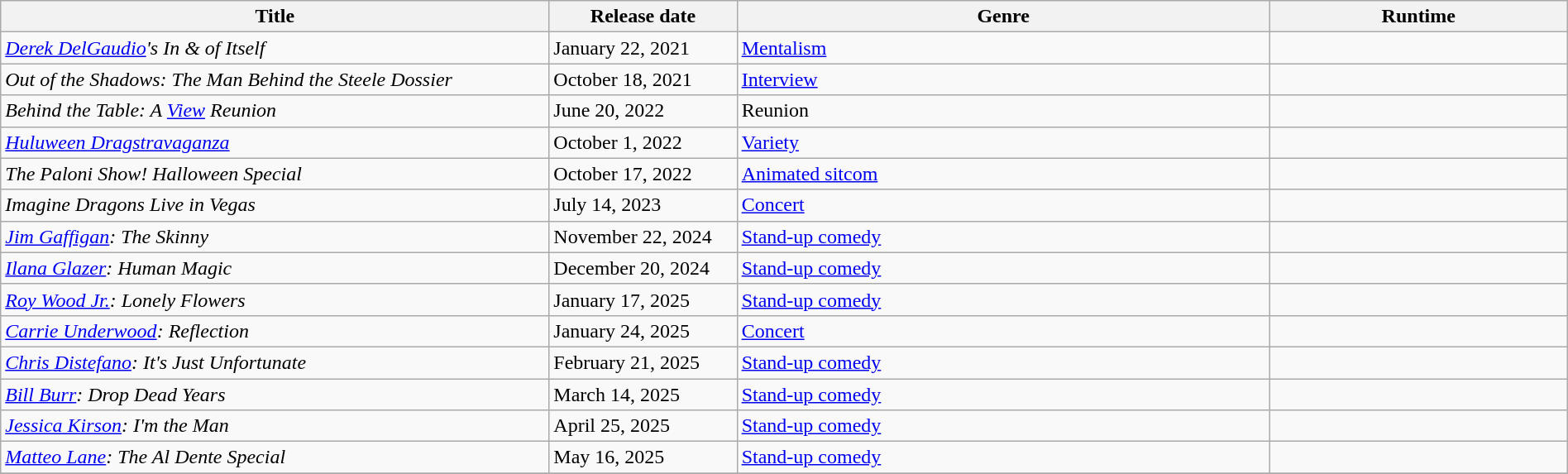<table class="wikitable sortable" style="width:100%;">
<tr>
<th style="width:35%;">Title</th>
<th scope="col" style="width:12%;">Release date</th>
<th>Genre</th>
<th>Runtime</th>
</tr>
<tr>
<td><em><a href='#'>Derek DelGaudio</a>'s In & of Itself</em></td>
<td>January 22, 2021</td>
<td><a href='#'>Mentalism</a></td>
<td></td>
</tr>
<tr>
<td><em>Out of the Shadows: The Man Behind the Steele Dossier</em></td>
<td>October 18, 2021</td>
<td><a href='#'>Interview</a></td>
<td></td>
</tr>
<tr>
<td><em>Behind the Table: A <a href='#'>View</a> Reunion</em></td>
<td>June 20, 2022</td>
<td>Reunion</td>
<td></td>
</tr>
<tr>
<td><em><a href='#'>Huluween Dragstravaganza</a></em></td>
<td>October 1, 2022</td>
<td><a href='#'>Variety</a></td>
<td></td>
</tr>
<tr>
<td><em>The Paloni Show! Halloween Special</em></td>
<td>October 17, 2022</td>
<td><a href='#'>Animated sitcom</a></td>
<td></td>
</tr>
<tr>
<td><em>Imagine Dragons Live in Vegas</em></td>
<td>July 14, 2023</td>
<td><a href='#'>Concert</a></td>
<td></td>
</tr>
<tr>
<td><em><a href='#'>Jim Gaffigan</a>: The Skinny</em></td>
<td>November 22, 2024</td>
<td><a href='#'>Stand-up comedy</a></td>
<td></td>
</tr>
<tr>
<td><em><a href='#'>Ilana Glazer</a>: Human Magic</em></td>
<td>December 20, 2024</td>
<td><a href='#'>Stand-up comedy</a></td>
<td></td>
</tr>
<tr>
<td><em><a href='#'>Roy Wood Jr.</a>: Lonely Flowers</em></td>
<td>January 17, 2025</td>
<td><a href='#'>Stand-up comedy</a></td>
<td></td>
</tr>
<tr>
<td><em><a href='#'>Carrie Underwood</a>: Reflection</em></td>
<td>January 24, 2025</td>
<td><a href='#'>Concert</a></td>
<td></td>
</tr>
<tr>
<td><em><a href='#'>Chris Distefano</a>: It's Just Unfortunate</em></td>
<td>February 21, 2025</td>
<td><a href='#'>Stand-up comedy</a></td>
<td></td>
</tr>
<tr>
<td><em><a href='#'>Bill Burr</a>: Drop Dead Years</em></td>
<td>March 14, 2025</td>
<td><a href='#'>Stand-up comedy</a></td>
<td></td>
</tr>
<tr>
<td><em><a href='#'>Jessica Kirson</a>: I'm the Man</em></td>
<td>April 25, 2025</td>
<td><a href='#'>Stand-up comedy</a></td>
<td></td>
</tr>
<tr>
<td><em><a href='#'>Matteo Lane</a>: The Al Dente Special</em></td>
<td>May 16, 2025</td>
<td><a href='#'>Stand-up comedy</a></td>
<td></td>
</tr>
<tr>
</tr>
</table>
